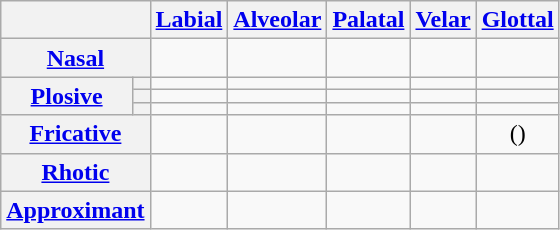<table class="wikitable" style="text-align:center;">
<tr>
<th colspan="2"></th>
<th><a href='#'>Labial</a></th>
<th><a href='#'>Alveolar</a></th>
<th><a href='#'>Palatal</a></th>
<th><a href='#'>Velar</a></th>
<th><a href='#'>Glottal</a></th>
</tr>
<tr>
<th colspan="2"><a href='#'>Nasal</a></th>
<td></td>
<td></td>
<td></td>
<td></td>
<td></td>
</tr>
<tr>
<th rowspan="3"><a href='#'>Plosive</a></th>
<th></th>
<td></td>
<td></td>
<td></td>
<td></td>
<td></td>
</tr>
<tr>
<th></th>
<td></td>
<td></td>
<td></td>
<td></td>
<td></td>
</tr>
<tr>
<th></th>
<td></td>
<td></td>
<td></td>
<td></td>
<td></td>
</tr>
<tr>
<th colspan="2"><a href='#'>Fricative</a></th>
<td></td>
<td></td>
<td></td>
<td></td>
<td>()</td>
</tr>
<tr>
<th colspan="2"><a href='#'>Rhotic</a></th>
<td></td>
<td></td>
<td></td>
<td></td>
<td></td>
</tr>
<tr>
<th colspan="2"><a href='#'>Approximant</a></th>
<td></td>
<td></td>
<td></td>
<td></td>
<td></td>
</tr>
</table>
